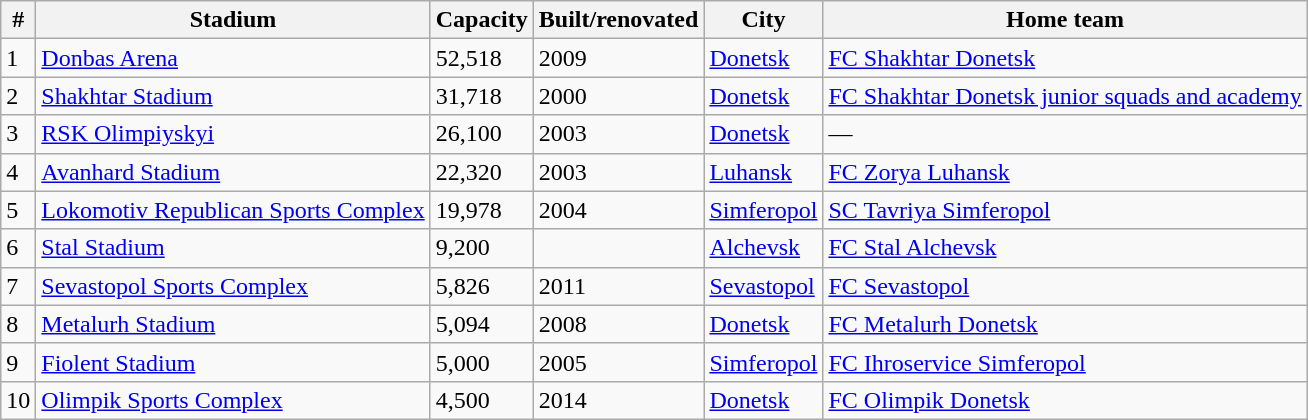<table class="wikitable sortable">
<tr>
<th>#</th>
<th>Stadium</th>
<th>Capacity</th>
<th>Built/renovated</th>
<th>City</th>
<th>Home team</th>
</tr>
<tr>
<td>1</td>
<td><a href='#'>Donbas Arena</a></td>
<td>52,518</td>
<td>2009</td>
<td><a href='#'>Donetsk</a></td>
<td><a href='#'>FC Shakhtar Donetsk</a></td>
</tr>
<tr>
<td>2</td>
<td><a href='#'>Shakhtar Stadium</a></td>
<td>31,718</td>
<td>2000</td>
<td><a href='#'>Donetsk</a></td>
<td><a href='#'>FC Shakhtar Donetsk junior squads and academy</a></td>
</tr>
<tr>
<td>3</td>
<td><a href='#'>RSK Olimpiyskyi</a></td>
<td>26,100</td>
<td>2003</td>
<td><a href='#'>Donetsk</a></td>
<td>—</td>
</tr>
<tr>
<td>4</td>
<td><a href='#'>Avanhard Stadium</a></td>
<td>22,320</td>
<td>2003</td>
<td><a href='#'>Luhansk</a></td>
<td><a href='#'>FC Zorya Luhansk</a></td>
</tr>
<tr>
<td>5</td>
<td><a href='#'>Lokomotiv Republican Sports Complex</a></td>
<td>19,978</td>
<td>2004</td>
<td><a href='#'>Simferopol</a></td>
<td><a href='#'>SC Tavriya Simferopol</a></td>
</tr>
<tr>
<td>6</td>
<td><a href='#'>Stal Stadium</a></td>
<td>9,200</td>
<td></td>
<td><a href='#'>Alchevsk</a></td>
<td><a href='#'>FC Stal Alchevsk</a></td>
</tr>
<tr>
<td>7</td>
<td><a href='#'>Sevastopol Sports Complex</a></td>
<td>5,826</td>
<td>2011</td>
<td><a href='#'>Sevastopol</a></td>
<td><a href='#'>FC Sevastopol</a></td>
</tr>
<tr>
<td>8</td>
<td><a href='#'>Metalurh Stadium</a></td>
<td>5,094</td>
<td>2008</td>
<td><a href='#'>Donetsk</a></td>
<td><a href='#'>FC Metalurh Donetsk</a></td>
</tr>
<tr>
<td>9</td>
<td><a href='#'>Fiolent Stadium</a></td>
<td>5,000</td>
<td>2005</td>
<td><a href='#'>Simferopol</a></td>
<td><a href='#'>FC Ihroservice Simferopol</a></td>
</tr>
<tr>
<td>10</td>
<td><a href='#'>Olimpik Sports Complex</a></td>
<td>4,500</td>
<td>2014</td>
<td><a href='#'>Donetsk</a></td>
<td><a href='#'>FC Olimpik Donetsk</a></td>
</tr>
</table>
